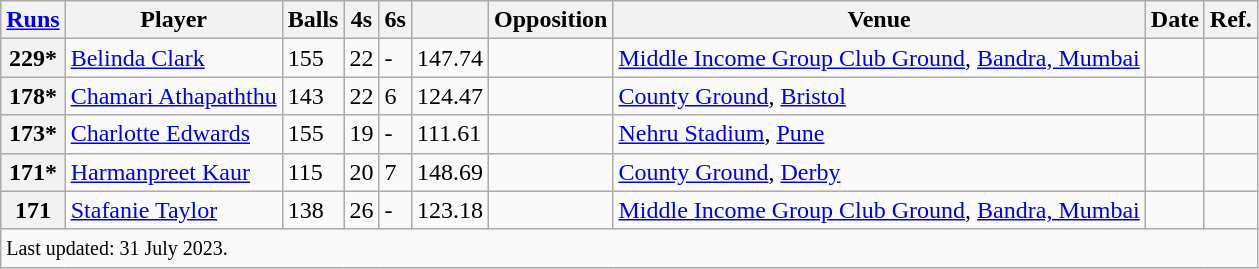<table class="wikitable">
<tr>
<th><a href='#'>Runs</a></th>
<th>Player</th>
<th>Balls</th>
<th>4s</th>
<th>6s</th>
<th></th>
<th>Opposition</th>
<th>Venue</th>
<th>Date</th>
<th>Ref.</th>
</tr>
<tr>
<th>229*</th>
<td> <a href='#'>Belinda Clark</a></td>
<td>155</td>
<td>22</td>
<td>-</td>
<td>147.74</td>
<td></td>
<td><a href='#'>Middle Income Group Club Ground</a>, <a href='#'>Bandra, Mumbai</a></td>
<td></td>
<td></td>
</tr>
<tr>
<th>178*</th>
<td> <a href='#'>Chamari Athapaththu</a></td>
<td>143</td>
<td>22</td>
<td>6</td>
<td>124.47</td>
<td></td>
<td><a href='#'>County Ground</a>, <a href='#'>Bristol</a></td>
<td></td>
<td></td>
</tr>
<tr>
<th>173*</th>
<td> <a href='#'>Charlotte Edwards</a></td>
<td>155</td>
<td>19</td>
<td>-</td>
<td>111.61</td>
<td></td>
<td><a href='#'>Nehru Stadium</a>, <a href='#'>Pune</a></td>
<td></td>
<td></td>
</tr>
<tr>
<th>171*</th>
<td> <a href='#'>Harmanpreet Kaur</a></td>
<td>115</td>
<td>20</td>
<td>7</td>
<td>148.69</td>
<td></td>
<td><a href='#'>County Ground</a>, <a href='#'>Derby</a></td>
<td></td>
<td></td>
</tr>
<tr>
<th>171</th>
<td> <a href='#'>Stafanie Taylor</a></td>
<td>138</td>
<td>26</td>
<td>-</td>
<td>123.18</td>
<td></td>
<td><a href='#'>Middle Income Group Club Ground</a>, <a href='#'>Bandra, Mumbai</a></td>
<td></td>
<td></td>
</tr>
<tr>
<td colspan="10"><small>Last updated: 31 July 2023.</small><br></td>
</tr>
</table>
